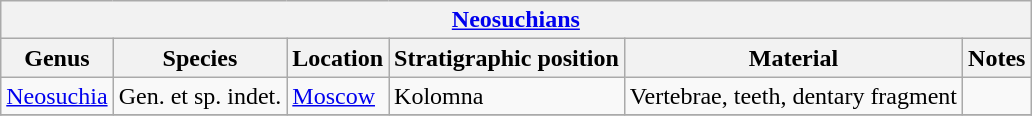<table class="wikitable">
<tr>
<th colspan="7" align="center"><strong><a href='#'>Neosuchians</a></strong></th>
</tr>
<tr>
<th>Genus</th>
<th>Species</th>
<th>Location</th>
<th>Stratigraphic position</th>
<th>Material</th>
<th>Notes</th>
</tr>
<tr>
<td><a href='#'>Neosuchia</a></td>
<td>Gen. et sp. indet.</td>
<td><a href='#'>Moscow</a></td>
<td>Kolomna</td>
<td>Vertebrae, teeth, dentary fragment</td>
<td align=center></td>
</tr>
<tr>
</tr>
</table>
